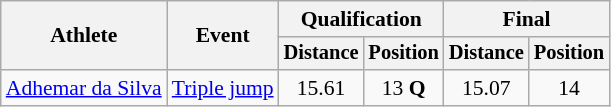<table class=wikitable style="font-size:90%">
<tr>
<th rowspan="2">Athlete</th>
<th rowspan="2">Event</th>
<th colspan="2">Qualification</th>
<th colspan="2">Final</th>
</tr>
<tr style="font-size:95%">
<th>Distance</th>
<th>Position</th>
<th>Distance</th>
<th>Position</th>
</tr>
<tr align=center>
<td align=left rowspan="1"><a href='#'>Adhemar da Silva</a></td>
<td align=left rowspan="1"><a href='#'>Triple jump</a></td>
<td>15.61</td>
<td>13 <strong>Q</strong></td>
<td>15.07</td>
<td>14</td>
</tr>
</table>
